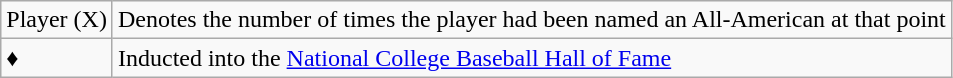<table class="wikitable">
<tr>
<td>Player (X)</td>
<td>Denotes the number of times the player had been named an All-American at that point</td>
</tr>
<tr>
<td>♦</td>
<td>Inducted into the <a href='#'>National College Baseball Hall of Fame</a></td>
</tr>
</table>
